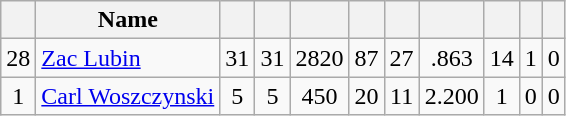<table class="wikitable sortable" style="text-align:center; font-size:100%;">
<tr>
<th></th>
<th>Name</th>
<th></th>
<th></th>
<th></th>
<th></th>
<th></th>
<th></th>
<th></th>
<th></th>
<th></th>
</tr>
<tr>
<td>28</td>
<td align=left> <a href='#'>Zac Lubin</a></td>
<td>31</td>
<td>31</td>
<td>2820</td>
<td>87</td>
<td>27</td>
<td>.863</td>
<td>14</td>
<td>1</td>
<td>0</td>
</tr>
<tr>
<td>1</td>
<td align=left> <a href='#'>Carl Woszczynski</a></td>
<td>5</td>
<td>5</td>
<td>450</td>
<td>20</td>
<td>11</td>
<td>2.200</td>
<td>1</td>
<td>0</td>
<td>0</td>
</tr>
</table>
